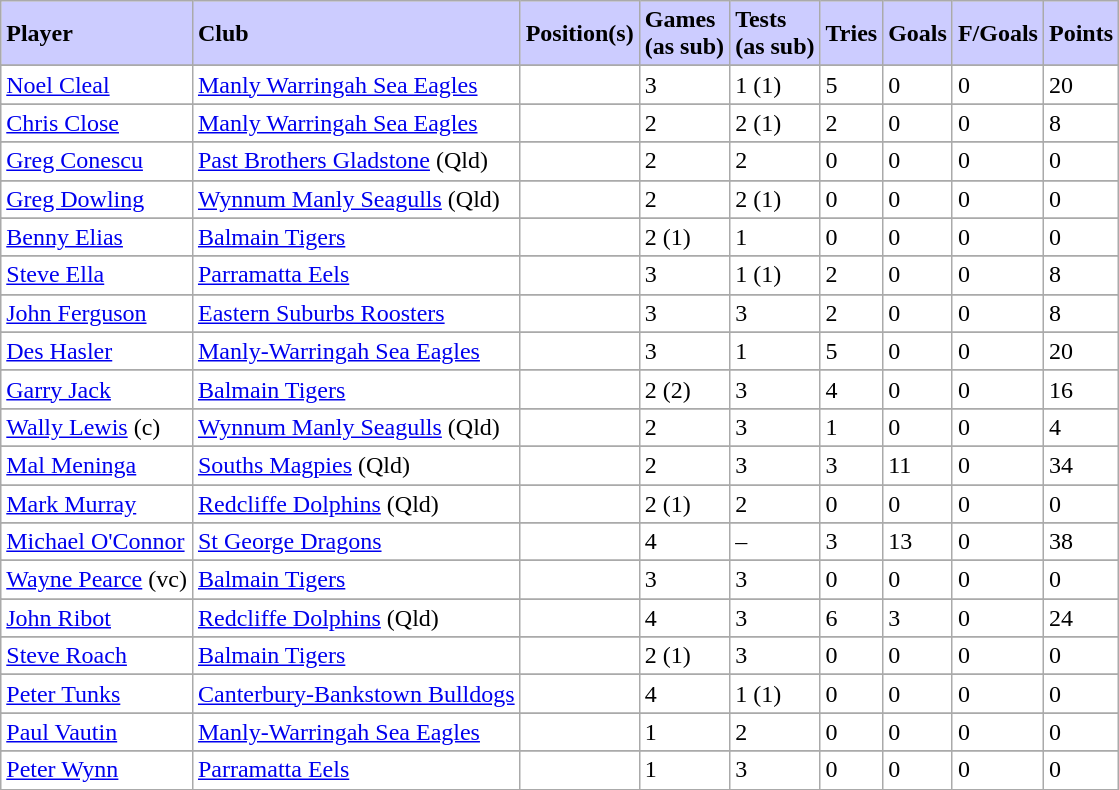<table class=wikitable>
<tr bgcolor="#CCCCFF">
<td><strong>Player</strong></td>
<td><strong>Club</strong></td>
<td><strong>Position(s)</strong></td>
<td><strong>Games<br> (as sub)</strong></td>
<td><strong>Tests<br> (as sub)</strong></td>
<td><strong>Tries</strong></td>
<td><strong>Goals</strong></td>
<td><strong>F/Goals</strong></td>
<td><strong>Points</strong></td>
</tr>
<tr>
</tr>
<tr bgcolor="#FFFFFF">
<td><a href='#'>Noel Cleal</a></td>
<td> <a href='#'>Manly Warringah Sea Eagles</a></td>
<td></td>
<td>3</td>
<td>1 (1)</td>
<td>5</td>
<td>0</td>
<td>0</td>
<td>20</td>
</tr>
<tr>
</tr>
<tr bgcolor="#FFFFFF">
<td><a href='#'>Chris Close</a></td>
<td> <a href='#'>Manly Warringah Sea Eagles</a></td>
<td></td>
<td>2</td>
<td>2 (1)</td>
<td>2</td>
<td>0</td>
<td>0</td>
<td>8</td>
</tr>
<tr>
</tr>
<tr bgcolor="#FFFFFF">
<td><a href='#'>Greg Conescu</a></td>
<td> <a href='#'>Past Brothers Gladstone</a> (Qld)</td>
<td></td>
<td>2</td>
<td>2</td>
<td>0</td>
<td>0</td>
<td>0</td>
<td>0</td>
</tr>
<tr>
</tr>
<tr bgcolor="#FFFFFF">
<td><a href='#'>Greg Dowling</a></td>
<td> <a href='#'>Wynnum Manly Seagulls</a> (Qld)</td>
<td></td>
<td>2</td>
<td>2 (1)</td>
<td>0</td>
<td>0</td>
<td>0</td>
<td>0</td>
</tr>
<tr>
</tr>
<tr bgcolor="#FFFFFF">
<td><a href='#'>Benny Elias</a></td>
<td> <a href='#'>Balmain Tigers</a></td>
<td></td>
<td>2 (1)</td>
<td>1</td>
<td>0</td>
<td>0</td>
<td>0</td>
<td>0</td>
</tr>
<tr>
</tr>
<tr bgcolor="#FFFFFF">
<td><a href='#'>Steve Ella</a></td>
<td> <a href='#'>Parramatta Eels</a></td>
<td></td>
<td>3</td>
<td>1 (1)</td>
<td>2</td>
<td>0</td>
<td>0</td>
<td>8</td>
</tr>
<tr>
</tr>
<tr bgcolor="#FFFFFF">
<td><a href='#'>John Ferguson</a></td>
<td> <a href='#'>Eastern Suburbs Roosters</a></td>
<td></td>
<td>3</td>
<td>3</td>
<td>2</td>
<td>0</td>
<td>0</td>
<td>8</td>
</tr>
<tr>
</tr>
<tr bgcolor="#FFFFFF">
<td><a href='#'>Des Hasler</a></td>
<td> <a href='#'>Manly-Warringah Sea Eagles</a></td>
<td></td>
<td>3</td>
<td>1</td>
<td>5</td>
<td>0</td>
<td>0</td>
<td>20</td>
</tr>
<tr>
</tr>
<tr bgcolor="#FFFFFF">
<td><a href='#'>Garry Jack</a></td>
<td> <a href='#'>Balmain Tigers</a></td>
<td></td>
<td>2 (2)</td>
<td>3</td>
<td>4</td>
<td>0</td>
<td>0</td>
<td>16</td>
</tr>
<tr>
</tr>
<tr bgcolor="#FFFFFF">
<td><a href='#'>Wally Lewis</a> (c)</td>
<td> <a href='#'>Wynnum Manly Seagulls</a> (Qld)</td>
<td></td>
<td>2</td>
<td>3</td>
<td>1</td>
<td>0</td>
<td>0</td>
<td>4</td>
</tr>
<tr>
</tr>
<tr bgcolor="#FFFFFF">
<td><a href='#'>Mal Meninga</a></td>
<td> <a href='#'>Souths Magpies</a> (Qld)</td>
<td></td>
<td>2</td>
<td>3</td>
<td>3</td>
<td>11</td>
<td>0</td>
<td>34</td>
</tr>
<tr>
</tr>
<tr bgcolor="#FFFFFF">
<td><a href='#'>Mark Murray</a></td>
<td> <a href='#'>Redcliffe Dolphins</a> (Qld)</td>
<td></td>
<td>2 (1)</td>
<td>2</td>
<td>0</td>
<td>0</td>
<td>0</td>
<td>0</td>
</tr>
<tr>
</tr>
<tr bgcolor="#FFFFFF">
<td><a href='#'>Michael O'Connor</a></td>
<td> <a href='#'>St George Dragons</a></td>
<td></td>
<td>4</td>
<td>–</td>
<td>3</td>
<td>13</td>
<td>0</td>
<td>38</td>
</tr>
<tr>
</tr>
<tr bgcolor="#FFFFFF">
<td><a href='#'>Wayne Pearce</a> (vc)</td>
<td> <a href='#'>Balmain Tigers</a></td>
<td></td>
<td>3</td>
<td>3</td>
<td>0</td>
<td>0</td>
<td>0</td>
<td>0</td>
</tr>
<tr>
</tr>
<tr bgcolor="#FFFFFF">
<td><a href='#'>John Ribot</a></td>
<td> <a href='#'>Redcliffe Dolphins</a> (Qld)</td>
<td></td>
<td>4</td>
<td>3</td>
<td>6</td>
<td>3</td>
<td>0</td>
<td>24</td>
</tr>
<tr>
</tr>
<tr bgcolor="#FFFFFF">
<td><a href='#'>Steve Roach</a></td>
<td> <a href='#'>Balmain Tigers</a></td>
<td></td>
<td>2 (1)</td>
<td>3</td>
<td>0</td>
<td>0</td>
<td>0</td>
<td>0</td>
</tr>
<tr>
</tr>
<tr bgcolor="#FFFFFF">
<td><a href='#'>Peter Tunks</a></td>
<td> <a href='#'>Canterbury-Bankstown Bulldogs</a></td>
<td></td>
<td>4</td>
<td>1 (1)</td>
<td>0</td>
<td>0</td>
<td>0</td>
<td>0</td>
</tr>
<tr>
</tr>
<tr bgcolor="#FFFFFF">
<td><a href='#'>Paul Vautin</a></td>
<td> <a href='#'>Manly-Warringah Sea Eagles</a></td>
<td></td>
<td>1</td>
<td>2</td>
<td>0</td>
<td>0</td>
<td>0</td>
<td>0</td>
</tr>
<tr>
</tr>
<tr bgcolor="#FFFFFF">
<td><a href='#'>Peter Wynn</a></td>
<td> <a href='#'>Parramatta Eels</a></td>
<td></td>
<td>1</td>
<td>3</td>
<td>0</td>
<td>0</td>
<td>0</td>
<td>0</td>
</tr>
<tr>
</tr>
</table>
